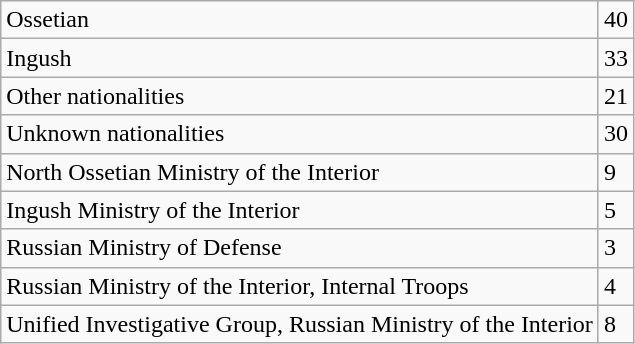<table class="wikitable">
<tr>
<td>Ossetian</td>
<td>40</td>
</tr>
<tr>
<td>Ingush</td>
<td>33</td>
</tr>
<tr>
<td>Other nationalities</td>
<td>21</td>
</tr>
<tr>
<td>Unknown nationalities</td>
<td>30</td>
</tr>
<tr>
<td>North Ossetian Ministry of the Interior</td>
<td>9</td>
</tr>
<tr>
<td>Ingush Ministry of the Interior</td>
<td>5</td>
</tr>
<tr>
<td>Russian Ministry of Defense</td>
<td>3</td>
</tr>
<tr>
<td>Russian Ministry of the Interior, Internal Troops</td>
<td>4</td>
</tr>
<tr>
<td>Unified Investigative Group, Russian Ministry of the Interior</td>
<td>8</td>
</tr>
</table>
